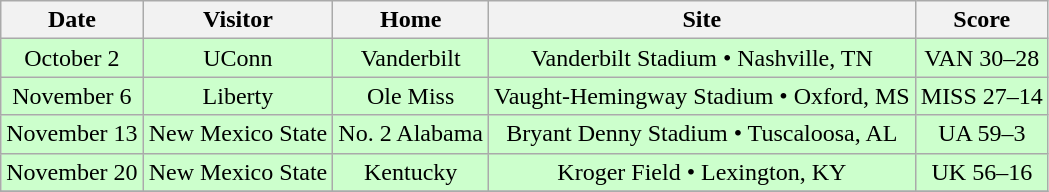<table class="wikitable" style="text-align:center">
<tr>
<th>Date</th>
<th>Visitor</th>
<th>Home</th>
<th>Site</th>
<th>Score</th>
</tr>
<tr style="background:#ccffcc;">
<td>October 2</td>
<td>UConn</td>
<td>Vanderbilt</td>
<td>Vanderbilt Stadium • Nashville, TN</td>
<td>VAN 30–28</td>
</tr>
<tr style="background:#ccffcc;">
<td>November 6</td>
<td>Liberty</td>
<td>Ole Miss</td>
<td>Vaught-Hemingway Stadium • Oxford, MS</td>
<td>MISS 27–14</td>
</tr>
<tr style="background:#ccffcc;">
<td>November 13</td>
<td>New Mexico State</td>
<td>No. 2 Alabama</td>
<td>Bryant Denny Stadium • Tuscaloosa, AL</td>
<td>UA 59–3</td>
</tr>
<tr style="background:#ccffcc;">
<td>November 20</td>
<td>New Mexico State</td>
<td>Kentucky</td>
<td>Kroger Field • Lexington, KY</td>
<td>UK 56–16</td>
</tr>
<tr>
</tr>
</table>
